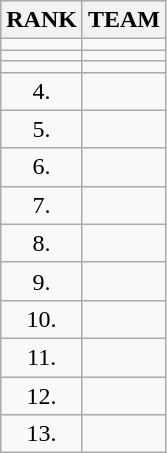<table class="wikitable">
<tr>
<th>RANK</th>
<th>TEAM</th>
</tr>
<tr>
<td align="center"></td>
<td></td>
</tr>
<tr>
<td align="center"></td>
<td></td>
</tr>
<tr>
<td align="center"></td>
<td></td>
</tr>
<tr>
<td align="center">4.</td>
<td></td>
</tr>
<tr>
<td align="center">5.</td>
<td></td>
</tr>
<tr>
<td align="center">6.</td>
<td></td>
</tr>
<tr>
<td align="center">7.</td>
<td></td>
</tr>
<tr>
<td align="center">8.</td>
<td></td>
</tr>
<tr>
<td align="center">9.</td>
<td></td>
</tr>
<tr>
<td align="center">10.</td>
<td></td>
</tr>
<tr>
<td align="center">11.</td>
<td></td>
</tr>
<tr>
<td align="center">12.</td>
<td></td>
</tr>
<tr>
<td align="center">13.</td>
<td></td>
</tr>
</table>
